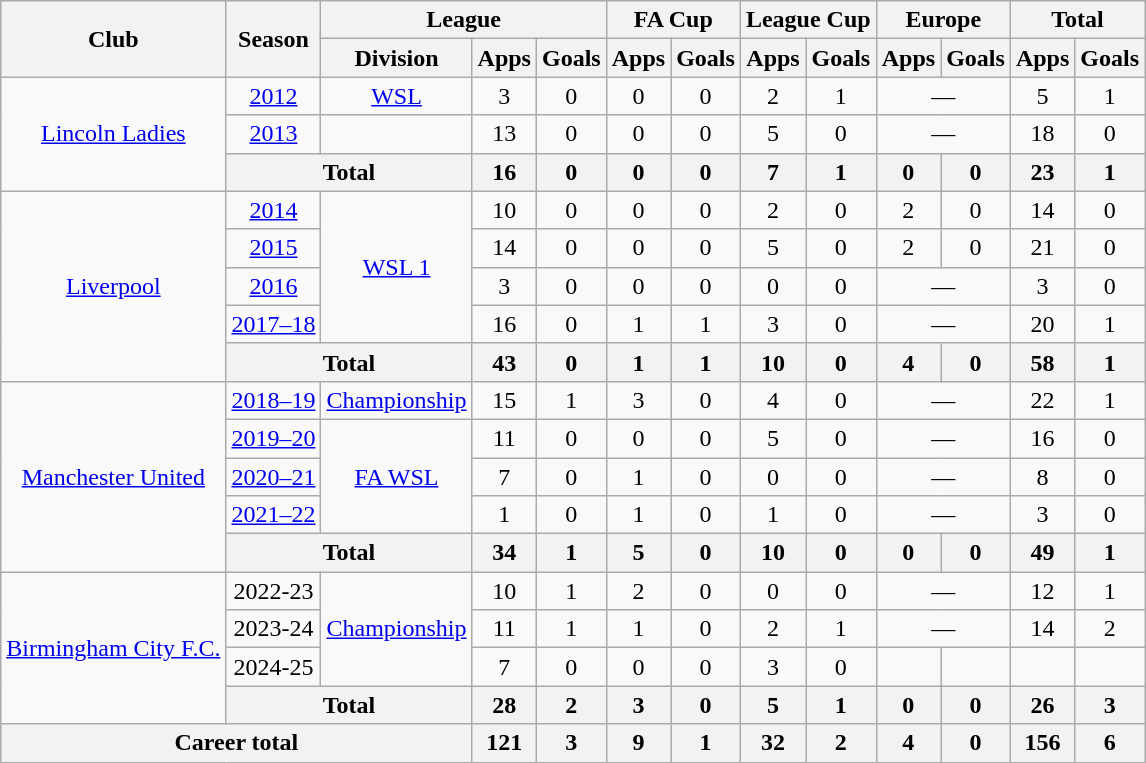<table class="wikitable" style="text-align:center">
<tr>
<th rowspan="2">Club</th>
<th rowspan="2">Season</th>
<th colspan="3">League</th>
<th colspan="2">FA Cup</th>
<th colspan="2">League Cup</th>
<th colspan="2">Europe</th>
<th colspan="2">Total</th>
</tr>
<tr>
<th>Division</th>
<th>Apps</th>
<th>Goals</th>
<th>Apps</th>
<th>Goals</th>
<th>Apps</th>
<th>Goals</th>
<th>Apps</th>
<th>Goals</th>
<th>Apps</th>
<th>Goals</th>
</tr>
<tr>
<td rowspan="3"><a href='#'>Lincoln Ladies</a></td>
<td><a href='#'>2012</a></td>
<td><a href='#'>WSL</a></td>
<td>3</td>
<td>0</td>
<td>0</td>
<td>0</td>
<td>2</td>
<td>1</td>
<td colspan="2">—</td>
<td>5</td>
<td>1</td>
</tr>
<tr>
<td><a href='#'>2013</a></td>
<td></td>
<td>13</td>
<td>0</td>
<td>0</td>
<td>0</td>
<td>5</td>
<td>0</td>
<td colspan="2">—</td>
<td>18</td>
<td>0</td>
</tr>
<tr>
<th colspan="2">Total</th>
<th>16</th>
<th>0</th>
<th>0</th>
<th>0</th>
<th>7</th>
<th>1</th>
<th>0</th>
<th>0</th>
<th>23</th>
<th>1</th>
</tr>
<tr>
<td rowspan="5"><a href='#'>Liverpool</a></td>
<td><a href='#'>2014</a></td>
<td rowspan="4"><a href='#'>WSL 1</a></td>
<td>10</td>
<td>0</td>
<td>0</td>
<td>0</td>
<td>2</td>
<td>0</td>
<td>2</td>
<td>0</td>
<td>14</td>
<td>0</td>
</tr>
<tr>
<td><a href='#'>2015</a></td>
<td>14</td>
<td>0</td>
<td>0</td>
<td>0</td>
<td>5</td>
<td>0</td>
<td>2</td>
<td>0</td>
<td>21</td>
<td>0</td>
</tr>
<tr>
<td><a href='#'>2016</a></td>
<td>3</td>
<td>0</td>
<td>0</td>
<td>0</td>
<td>0</td>
<td>0</td>
<td colspan="2">—</td>
<td>3</td>
<td>0</td>
</tr>
<tr>
<td><a href='#'>2017–18</a></td>
<td>16</td>
<td>0</td>
<td>1</td>
<td>1</td>
<td>3</td>
<td>0</td>
<td colspan="2">—</td>
<td>20</td>
<td>1</td>
</tr>
<tr>
<th colspan="2">Total</th>
<th>43</th>
<th>0</th>
<th>1</th>
<th>1</th>
<th>10</th>
<th>0</th>
<th>4</th>
<th>0</th>
<th>58</th>
<th>1</th>
</tr>
<tr>
<td rowspan="5"><a href='#'>Manchester United</a></td>
<td><a href='#'>2018–19</a></td>
<td><a href='#'>Championship</a></td>
<td>15</td>
<td>1</td>
<td>3</td>
<td>0</td>
<td>4</td>
<td>0</td>
<td colspan="2">—</td>
<td>22</td>
<td>1</td>
</tr>
<tr>
<td><a href='#'>2019–20</a></td>
<td rowspan="3"><a href='#'>FA WSL</a></td>
<td>11</td>
<td>0</td>
<td>0</td>
<td>0</td>
<td>5</td>
<td>0</td>
<td colspan="2">—</td>
<td>16</td>
<td>0</td>
</tr>
<tr>
<td><a href='#'>2020–21</a></td>
<td>7</td>
<td>0</td>
<td>1</td>
<td>0</td>
<td>0</td>
<td>0</td>
<td colspan="2">—</td>
<td>8</td>
<td>0</td>
</tr>
<tr>
<td><a href='#'>2021–22</a></td>
<td>1</td>
<td>0</td>
<td>1</td>
<td>0</td>
<td>1</td>
<td>0</td>
<td colspan="2">—</td>
<td>3</td>
<td>0</td>
</tr>
<tr>
<th colspan="2">Total</th>
<th>34</th>
<th>1</th>
<th>5</th>
<th>0</th>
<th>10</th>
<th>0</th>
<th>0</th>
<th>0</th>
<th>49</th>
<th>1</th>
</tr>
<tr>
<td rowspan="4"><a href='#'>Birmingham City F.C.</a></td>
<td>2022-23</td>
<td rowspan="3"><a href='#'>Championship</a></td>
<td>10</td>
<td>1</td>
<td>2</td>
<td>0</td>
<td>0</td>
<td>0</td>
<td colspan="2">—</td>
<td>12</td>
<td>1</td>
</tr>
<tr>
<td>2023-24</td>
<td>11</td>
<td>1</td>
<td>1</td>
<td>0</td>
<td>2</td>
<td>1</td>
<td colspan="2">—</td>
<td>14</td>
<td>2</td>
</tr>
<tr>
<td>2024-25</td>
<td>7</td>
<td>0</td>
<td>0</td>
<td>0</td>
<td>3</td>
<td>0</td>
<td></td>
<td></td>
<td></td>
<td></td>
</tr>
<tr>
<th colspan="2">Total</th>
<th>28</th>
<th>2</th>
<th>3</th>
<th>0</th>
<th>5</th>
<th>1</th>
<th>0</th>
<th>0</th>
<th>26</th>
<th>3</th>
</tr>
<tr>
<th colspan="3">Career total</th>
<th>121</th>
<th>3</th>
<th>9</th>
<th>1</th>
<th>32</th>
<th>2</th>
<th>4</th>
<th>0</th>
<th>156</th>
<th>6</th>
</tr>
</table>
